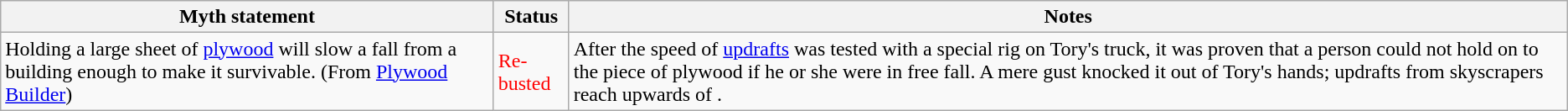<table class="wikitable plainrowheaders">
<tr>
<th>Myth statement</th>
<th>Status</th>
<th>Notes</th>
</tr>
<tr>
<td>Holding a large sheet of <a href='#'>plywood</a> will slow a fall from a building enough to make it survivable. (From <a href='#'>Plywood Builder</a>)</td>
<td style="color:red">Re-busted</td>
<td>After the speed of <a href='#'>updrafts</a> was tested with a special rig on Tory's truck, it was proven that a person could not hold on to the piece of plywood if he or she were in free fall. A mere  gust knocked it out of Tory's hands; updrafts from skyscrapers reach upwards of .</td>
</tr>
</table>
